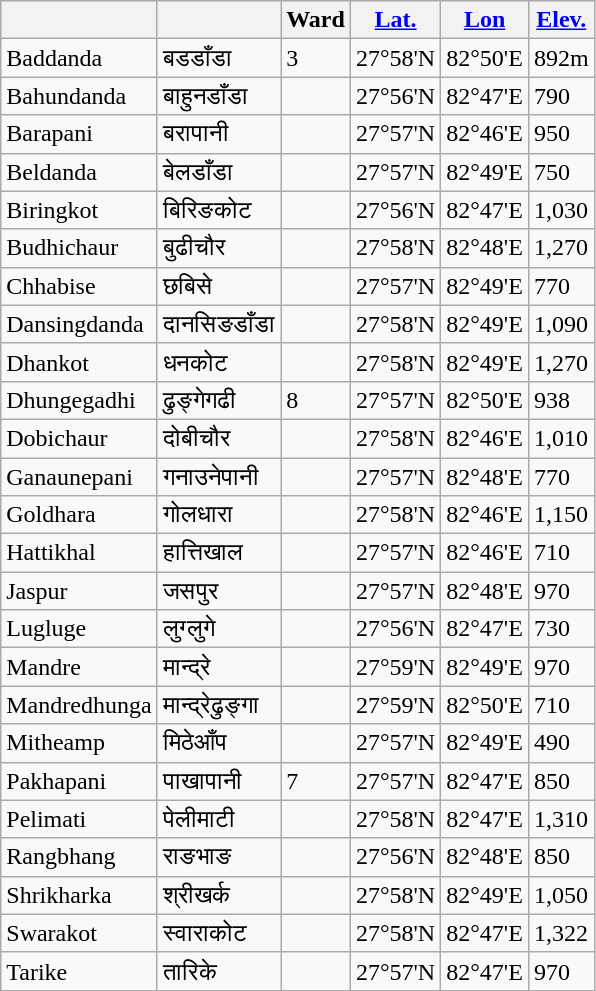<table class="wikitable">
<tr>
<th></th>
<th></th>
<th>Ward</th>
<th><a href='#'>Lat.</a></th>
<th><a href='#'>Lon</a></th>
<th><a href='#'>Elev.</a></th>
</tr>
<tr>
<td>Baddanda</td>
<td>बडडाँडा</td>
<td>3</td>
<td>27°58'N</td>
<td>82°50'E</td>
<td> 892m</td>
</tr>
<tr>
<td>Bahundanda</td>
<td>बाहुनडाँडा</td>
<td></td>
<td>27°56'N</td>
<td>82°47'E</td>
<td> 790</td>
</tr>
<tr>
<td>Barapani</td>
<td>बरापानी</td>
<td></td>
<td>27°57'N</td>
<td>82°46'E</td>
<td> 950</td>
</tr>
<tr>
<td>Beldanda</td>
<td>बेलडाँडा</td>
<td></td>
<td>27°57'N</td>
<td>82°49'E</td>
<td> 750</td>
</tr>
<tr>
<td>Biringkot</td>
<td>बिरिङकोट</td>
<td></td>
<td>27°56'N</td>
<td>82°47'E</td>
<td>1,030</td>
</tr>
<tr>
<td>Budhichaur</td>
<td>बुढीचौर</td>
<td></td>
<td>27°58'N</td>
<td>82°48'E</td>
<td>1,270</td>
</tr>
<tr>
<td>Chhabise</td>
<td>छबिसे</td>
<td></td>
<td>27°57'N</td>
<td>82°49'E</td>
<td> 770</td>
</tr>
<tr>
<td>Dansingdanda</td>
<td>दानसिङडाँडा</td>
<td></td>
<td>27°58'N</td>
<td>82°49'E</td>
<td>1,090</td>
</tr>
<tr>
<td>Dhankot</td>
<td>धनकोट</td>
<td></td>
<td>27°58'N</td>
<td>82°49'E</td>
<td>1,270</td>
</tr>
<tr>
<td>Dhungegadhi</td>
<td>ढुङ्गेगढी</td>
<td>8</td>
<td>27°57'N</td>
<td>82°50'E</td>
<td> 938</td>
</tr>
<tr>
<td>Dobichaur</td>
<td>दोबीचौर</td>
<td></td>
<td>27°58'N</td>
<td>82°46'E</td>
<td>1,010</td>
</tr>
<tr>
<td>Ganaunepani</td>
<td>गनाउनेपानी</td>
<td></td>
<td>27°57'N</td>
<td>82°48'E</td>
<td> 770</td>
</tr>
<tr>
<td>Goldhara</td>
<td>गोलधारा</td>
<td></td>
<td>27°58'N</td>
<td>82°46'E</td>
<td>1,150</td>
</tr>
<tr>
<td>Hattikhal</td>
<td>हात्तिखाल</td>
<td></td>
<td>27°57'N</td>
<td>82°46'E</td>
<td> 710</td>
</tr>
<tr>
<td>Jaspur</td>
<td>जसपुर</td>
<td></td>
<td>27°57'N</td>
<td>82°48'E</td>
<td> 970</td>
</tr>
<tr>
<td>Lugluge</td>
<td>लुग्लुगे</td>
<td></td>
<td>27°56'N</td>
<td>82°47'E</td>
<td> 730</td>
</tr>
<tr>
<td>Mandre</td>
<td>मान्द्रे</td>
<td></td>
<td>27°59'N</td>
<td>82°49'E</td>
<td> 970</td>
</tr>
<tr>
<td>Mandredhunga</td>
<td>मान्द्रेढुङ्गा</td>
<td></td>
<td>27°59'N</td>
<td>82°50'E</td>
<td> 710</td>
</tr>
<tr>
<td>Mitheamp</td>
<td>मिठेआँप</td>
<td></td>
<td>27°57'N</td>
<td>82°49'E</td>
<td> 490</td>
</tr>
<tr>
<td>Pakhapani</td>
<td>पाखापानी</td>
<td>7</td>
<td>27°57'N</td>
<td>82°47'E</td>
<td> 850</td>
</tr>
<tr>
<td>Pelimati</td>
<td>पेलीमाटी</td>
<td></td>
<td>27°58'N</td>
<td>82°47'E</td>
<td>1,310</td>
</tr>
<tr>
<td>Rangbhang</td>
<td>राङभाङ</td>
<td></td>
<td>27°56'N</td>
<td>82°48'E</td>
<td> 850</td>
</tr>
<tr>
<td>Shrikharka</td>
<td>श्रीखर्क</td>
<td></td>
<td>27°58'N</td>
<td>82°49'E</td>
<td>1,050</td>
</tr>
<tr>
<td>Swarakot</td>
<td>स्वाराकोट</td>
<td></td>
<td>27°58'N</td>
<td>82°47'E</td>
<td>1,322</td>
</tr>
<tr>
<td>Tarike</td>
<td>तारिके</td>
<td></td>
<td>27°57'N</td>
<td>82°47'E</td>
<td> 970</td>
</tr>
</table>
